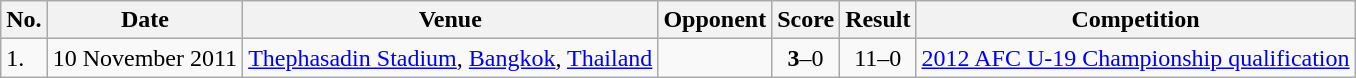<table class="wikitable">
<tr>
<th>No.</th>
<th>Date</th>
<th>Venue</th>
<th>Opponent</th>
<th>Score</th>
<th>Result</th>
<th>Competition</th>
</tr>
<tr>
<td>1.</td>
<td>10 November 2011</td>
<td><a href='#'>Thephasadin Stadium</a>, <a href='#'>Bangkok</a>, <a href='#'>Thailand</a></td>
<td></td>
<td align=center><strong>3</strong>–0</td>
<td align=center>11–0</td>
<td><a href='#'>2012 AFC U-19 Championship qualification</a></td>
</tr>
</table>
